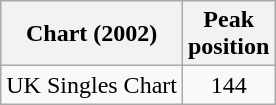<table class="wikitable sortable">
<tr>
<th>Chart (2002)</th>
<th>Peak<br>position</th>
</tr>
<tr>
<td align="left">UK Singles Chart</td>
<td style="text-align:center;">144</td>
</tr>
</table>
